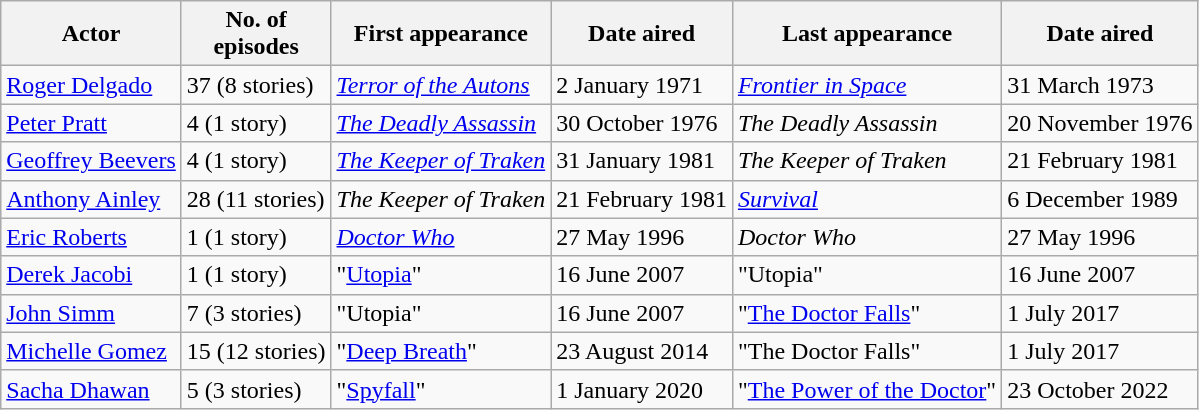<table class="wikitable">
<tr>
<th>Actor</th>
<th>No. of<br>episodes</th>
<th>First appearance</th>
<th>Date aired</th>
<th>Last appearance</th>
<th>Date aired</th>
</tr>
<tr>
<td><a href='#'>Roger Delgado</a></td>
<td>37 (8 stories)</td>
<td><em><a href='#'>Terror of the Autons</a></em></td>
<td>2 January 1971</td>
<td><em><a href='#'>Frontier in Space</a></em></td>
<td>31 March 1973</td>
</tr>
<tr>
<td><a href='#'>Peter Pratt</a></td>
<td>4 (1 story)</td>
<td><em><a href='#'>The Deadly Assassin</a></em></td>
<td>30 October 1976</td>
<td><em>The Deadly Assassin</em></td>
<td>20 November 1976</td>
</tr>
<tr>
<td><a href='#'>Geoffrey Beevers</a></td>
<td>4 (1 story)</td>
<td><em><a href='#'>The Keeper of Traken</a></em></td>
<td>31 January 1981</td>
<td><em>The Keeper of Traken</em></td>
<td>21 February 1981</td>
</tr>
<tr>
<td><a href='#'>Anthony Ainley</a></td>
<td>28 (11 stories)</td>
<td><em>The Keeper of Traken</em></td>
<td>21 February 1981</td>
<td><em><a href='#'>Survival</a></em></td>
<td>6 December 1989</td>
</tr>
<tr>
<td><a href='#'>Eric Roberts</a></td>
<td>1 (1 story)</td>
<td><em><a href='#'>Doctor Who</a></em></td>
<td>27 May 1996</td>
<td><em>Doctor Who</em></td>
<td>27 May 1996</td>
</tr>
<tr>
<td><a href='#'>Derek Jacobi</a></td>
<td>1 (1 story)</td>
<td>"<a href='#'>Utopia</a>"</td>
<td>16 June 2007</td>
<td>"Utopia"</td>
<td>16 June 2007</td>
</tr>
<tr>
<td><a href='#'>John Simm</a></td>
<td>7 (3 stories)</td>
<td>"Utopia"</td>
<td>16 June 2007</td>
<td>"<a href='#'>The Doctor Falls</a>"</td>
<td>1 July 2017</td>
</tr>
<tr>
<td><a href='#'>Michelle Gomez</a></td>
<td>15 (12 stories)</td>
<td>"<a href='#'>Deep Breath</a>"</td>
<td>23 August 2014</td>
<td>"The Doctor Falls"</td>
<td>1 July 2017</td>
</tr>
<tr>
<td><a href='#'>Sacha Dhawan</a></td>
<td>5 (3 stories)</td>
<td>"<a href='#'>Spyfall</a>"</td>
<td>1 January 2020</td>
<td>"<a href='#'>The Power of the Doctor</a>"</td>
<td>23 October  2022</td>
</tr>
</table>
